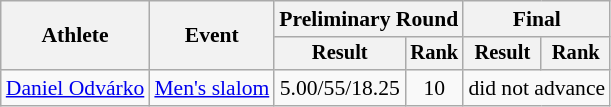<table class="wikitable" style="font-size:90%;text-align:center">
<tr>
<th rowspan="2">Athlete</th>
<th rowspan="2">Event</th>
<th colspan="2">Preliminary Round</th>
<th colspan="2">Final</th>
</tr>
<tr style="font-size:95%">
<th>Result</th>
<th>Rank</th>
<th>Result</th>
<th>Rank</th>
</tr>
<tr>
<td align="left"><a href='#'>Daniel Odvárko</a></td>
<td align="left"><a href='#'>Men's slalom</a></td>
<td>5.00/55/18.25</td>
<td>10</td>
<td colspan="2">did not advance</td>
</tr>
</table>
